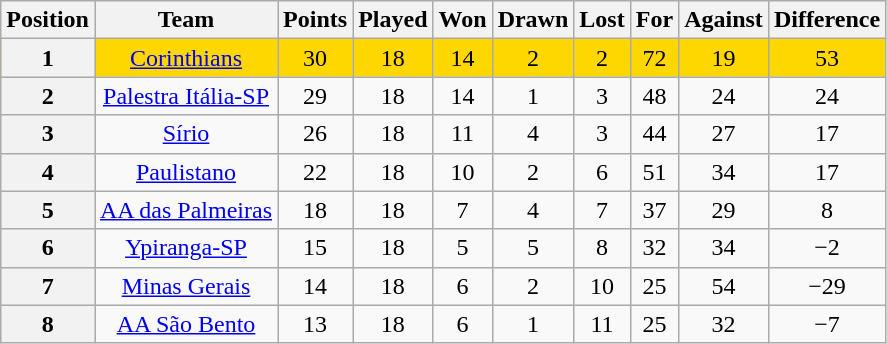<table class="wikitable" style="text-align:center">
<tr>
<th>Position</th>
<th>Team</th>
<th>Points</th>
<th>Played</th>
<th>Won</th>
<th>Drawn</th>
<th>Lost</th>
<th>For</th>
<th>Against</th>
<th>Difference</th>
</tr>
<tr style="background: gold;">
<th>1</th>
<td><a href='#'>Corinthians</a></td>
<td>30</td>
<td>18</td>
<td>14</td>
<td>2</td>
<td>2</td>
<td>72</td>
<td>19</td>
<td>53</td>
</tr>
<tr>
<th>2</th>
<td><a href='#'>Palestra Itália-SP</a></td>
<td>29</td>
<td>18</td>
<td>14</td>
<td>1</td>
<td>3</td>
<td>48</td>
<td>24</td>
<td>24</td>
</tr>
<tr>
<th>3</th>
<td><a href='#'>Sírio</a></td>
<td>26</td>
<td>18</td>
<td>11</td>
<td>4</td>
<td>3</td>
<td>44</td>
<td>27</td>
<td>17</td>
</tr>
<tr>
<th>4</th>
<td><a href='#'>Paulistano</a></td>
<td>22</td>
<td>18</td>
<td>10</td>
<td>2</td>
<td>6</td>
<td>51</td>
<td>34</td>
<td>17</td>
</tr>
<tr>
<th>5</th>
<td><a href='#'>AA das Palmeiras</a></td>
<td>18</td>
<td>18</td>
<td>7</td>
<td>4</td>
<td>7</td>
<td>37</td>
<td>29</td>
<td>8</td>
</tr>
<tr>
<th>6</th>
<td><a href='#'>Ypiranga-SP</a></td>
<td>15</td>
<td>18</td>
<td>5</td>
<td>5</td>
<td>8</td>
<td>32</td>
<td>34</td>
<td>−2</td>
</tr>
<tr>
<th>7</th>
<td><a href='#'>Minas Gerais</a></td>
<td>14</td>
<td>18</td>
<td>6</td>
<td>2</td>
<td>10</td>
<td>25</td>
<td>54</td>
<td>−29</td>
</tr>
<tr>
<th>8</th>
<td><a href='#'>AA São Bento</a></td>
<td>13</td>
<td>18</td>
<td>6</td>
<td>1</td>
<td>11</td>
<td>25</td>
<td>32</td>
<td>−7</td>
</tr>
</table>
